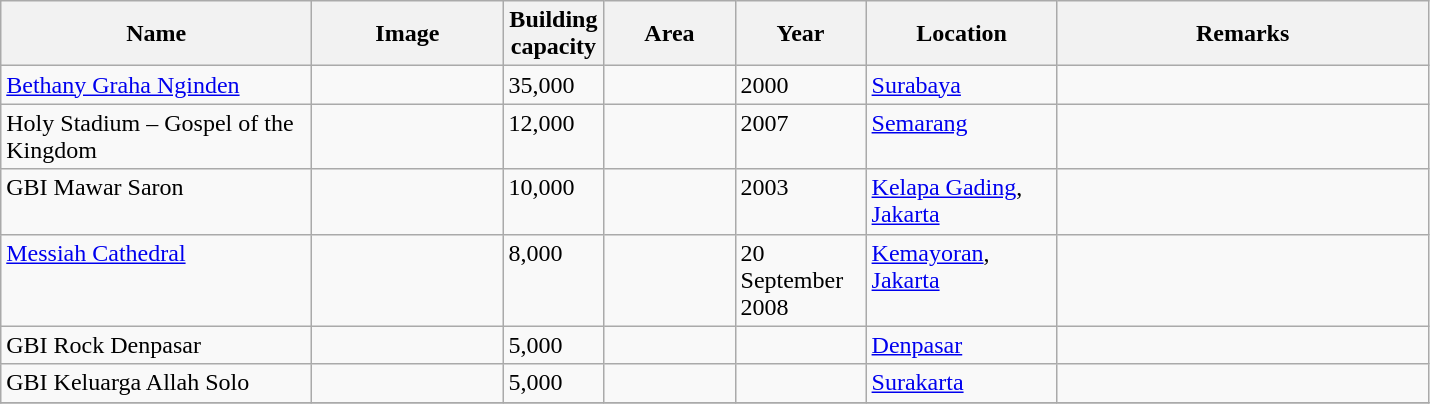<table class="wikitable sortable">
<tr>
<th align=left width=200px>Name</th>
<th align=center width=120px class=unsortable>Image</th>
<th align=left width=060px>Building capacity</th>
<th align=left width=080px>Area</th>
<th align=left width=080px>Year</th>
<th align=left width=120px>Location</th>
<th align=left width=240px class=unsortable>Remarks</th>
</tr>
<tr valign=top>
<td><a href='#'>Bethany Graha Nginden</a></td>
<td></td>
<td>35,000</td>
<td></td>
<td>2000</td>
<td><a href='#'>Surabaya</a></td>
<td></td>
</tr>
<tr valign=top>
<td>Holy Stadium – Gospel of the Kingdom</td>
<td></td>
<td>12,000</td>
<td></td>
<td>2007</td>
<td><a href='#'>Semarang</a></td>
<td></td>
</tr>
<tr valign=top>
<td>GBI Mawar Saron</td>
<td></td>
<td>10,000</td>
<td></td>
<td>2003</td>
<td><a href='#'>Kelapa Gading</a>, <a href='#'>Jakarta</a></td>
<td></td>
</tr>
<tr valign=top>
<td><a href='#'>Messiah Cathedral</a></td>
<td></td>
<td>8,000</td>
<td></td>
<td>20 September 2008</td>
<td><a href='#'>Kemayoran</a>, <a href='#'>Jakarta</a></td>
<td></td>
</tr>
<tr valign=top>
<td>GBI Rock Denpasar</td>
<td></td>
<td>5,000</td>
<td></td>
<td></td>
<td><a href='#'>Denpasar</a></td>
<td></td>
</tr>
<tr valign=top>
<td>GBI Keluarga Allah Solo</td>
<td></td>
<td>5,000</td>
<td></td>
<td></td>
<td><a href='#'>Surakarta</a></td>
<td></td>
</tr>
<tr>
</tr>
</table>
